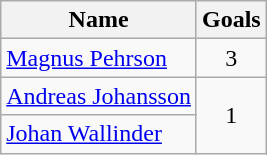<table class="wikitable">
<tr>
<th>Name</th>
<th>Goals</th>
</tr>
<tr>
<td> <a href='#'>Magnus Pehrson</a></td>
<td style="text-align:center;">3</td>
</tr>
<tr>
<td> <a href='#'>Andreas Johansson</a></td>
<td rowspan="2" style="text-align:center;">1</td>
</tr>
<tr>
<td> <a href='#'>Johan Wallinder</a></td>
</tr>
</table>
